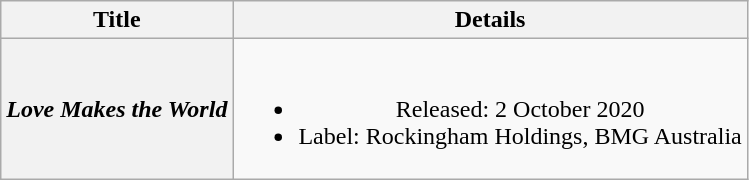<table class="wikitable plainrowheaders" style="text-align:center;">
<tr>
<th>Title</th>
<th>Details</th>
</tr>
<tr>
<th scope="row"><em>Love Makes the World</em></th>
<td><br><ul><li>Released: 2 October 2020</li><li>Label: Rockingham Holdings, BMG Australia</li></ul></td>
</tr>
</table>
